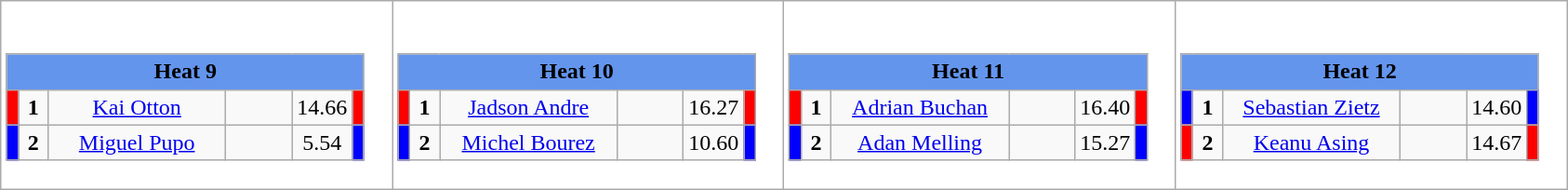<table class="wikitable" style="background:#fff;">
<tr>
<td><div><br><table class="wikitable">
<tr>
<td colspan="6"  style="text-align:center; background:#6495ed;"><strong>Heat 9</strong></td>
</tr>
<tr>
<td style="width:01px; background: #f00;"></td>
<td style="width:14px; text-align:center;"><strong>1</strong></td>
<td style="width:120px; text-align:center;"><a href='#'>Kai Otton</a></td>
<td style="width:40px; text-align:center;"></td>
<td style="width:20px; text-align:center;">14.66</td>
<td style="width:01px; background: #f00;"></td>
</tr>
<tr>
<td style="width:01px; background: #00f;"></td>
<td style="width:14px; text-align:center;"><strong>2</strong></td>
<td style="width:120px; text-align:center;"><a href='#'>Miguel Pupo</a></td>
<td style="width:40px; text-align:center;"></td>
<td style="width:20px; text-align:center;">5.54</td>
<td style="width:01px; background: #00f;"></td>
</tr>
</table>
</div></td>
<td><div><br><table class="wikitable">
<tr>
<td colspan="6"  style="text-align:center; background:#6495ed;"><strong>Heat 10</strong></td>
</tr>
<tr>
<td style="width:01px; background: #f00;"></td>
<td style="width:14px; text-align:center;"><strong>1</strong></td>
<td style="width:120px; text-align:center;"><a href='#'>Jadson Andre</a></td>
<td style="width:40px; text-align:center;"></td>
<td style="width:20px; text-align:center;">16.27</td>
<td style="width:01px; background: #f00;"></td>
</tr>
<tr>
<td style="width:01px; background: #00f;"></td>
<td style="width:14px; text-align:center;"><strong>2</strong></td>
<td style="width:120px; text-align:center;"><a href='#'>Michel Bourez</a></td>
<td style="width:40px; text-align:center;"></td>
<td style="width:20px; text-align:center;">10.60</td>
<td style="width:01px; background: #00f;"></td>
</tr>
</table>
</div></td>
<td><div><br><table class="wikitable">
<tr>
<td colspan="6"  style="text-align:center; background:#6495ed;"><strong>Heat 11</strong></td>
</tr>
<tr>
<td style="width:01px; background: #f00;"></td>
<td style="width:14px; text-align:center;"><strong>1</strong></td>
<td style="width:120px; text-align:center;"><a href='#'>Adrian Buchan</a></td>
<td style="width:40px; text-align:center;"></td>
<td style="width:20px; text-align:center;">16.40</td>
<td style="width:01px; background: #f00;"></td>
</tr>
<tr>
<td style="width:01px; background: #00f;"></td>
<td style="width:14px; text-align:center;"><strong>2</strong></td>
<td style="width:120px; text-align:center;"><a href='#'>Adan Melling</a></td>
<td style="width:40px; text-align:center;"></td>
<td style="width:20px; text-align:center;">15.27</td>
<td style="width:01px; background: #00f;"></td>
</tr>
</table>
</div></td>
<td><div><br><table class="wikitable">
<tr>
<td colspan="6"  style="text-align:center; background:#6495ed;"><strong>Heat 12</strong></td>
</tr>
<tr>
<td style="width:01px; background: #00f;"></td>
<td style="width:14px; text-align:center;"><strong>1</strong></td>
<td style="width:120px; text-align:center;"><a href='#'>Sebastian Zietz</a></td>
<td style="width:40px; text-align:center;"></td>
<td style="width:20px; text-align:center;">14.60</td>
<td style="width:01px; background: #00f;"></td>
</tr>
<tr>
<td style="width:01px; background: #f00;"></td>
<td style="width:14px; text-align:center;"><strong>2</strong></td>
<td style="width:120px; text-align:center;"><a href='#'>Keanu Asing</a></td>
<td style="width:40px; text-align:center;"></td>
<td style="width:20px; text-align:center;">14.67</td>
<td style="width:01px; background: #f00;"></td>
</tr>
</table>
</div></td>
</tr>
</table>
